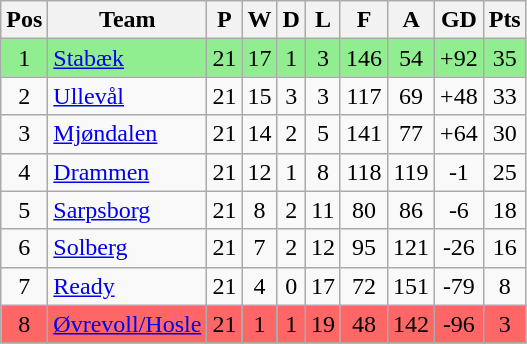<table class="wikitable sortable" style="text-align: center;">
<tr>
<th>Pos</th>
<th>Team</th>
<th>P</th>
<th>W</th>
<th>D</th>
<th>L</th>
<th>F</th>
<th>A</th>
<th>GD</th>
<th>Pts</th>
</tr>
<tr style="background:#90EE90;">
<td>1</td>
<td align="left"><a href='#'>Stabæk</a></td>
<td>21</td>
<td>17</td>
<td>1</td>
<td>3</td>
<td>146</td>
<td>54</td>
<td>+92</td>
<td>35</td>
</tr>
<tr>
<td>2</td>
<td align="left"><a href='#'>Ullevål</a></td>
<td>21</td>
<td>15</td>
<td>3</td>
<td>3</td>
<td>117</td>
<td>69</td>
<td>+48</td>
<td>33</td>
</tr>
<tr>
<td>3</td>
<td align="left"><a href='#'>Mjøndalen</a></td>
<td>21</td>
<td>14</td>
<td>2</td>
<td>5</td>
<td>141</td>
<td>77</td>
<td>+64</td>
<td>30</td>
</tr>
<tr>
<td>4</td>
<td align="left"><a href='#'>Drammen</a></td>
<td>21</td>
<td>12</td>
<td>1</td>
<td>8</td>
<td>118</td>
<td>119</td>
<td>-1</td>
<td>25</td>
</tr>
<tr>
<td>5</td>
<td align="left"><a href='#'>Sarpsborg</a></td>
<td>21</td>
<td>8</td>
<td>2</td>
<td>11</td>
<td>80</td>
<td>86</td>
<td>-6</td>
<td>18</td>
</tr>
<tr>
<td>6</td>
<td align="left"><a href='#'>Solberg</a></td>
<td>21</td>
<td>7</td>
<td>2</td>
<td>12</td>
<td>95</td>
<td>121</td>
<td>-26</td>
<td>16</td>
</tr>
<tr>
<td>7</td>
<td align="left"><a href='#'>Ready</a></td>
<td>21</td>
<td>4</td>
<td>0</td>
<td>17</td>
<td>72</td>
<td>151</td>
<td>-79</td>
<td>8</td>
</tr>
<tr style="background:#FF6666;">
<td>8</td>
<td align="left"><a href='#'>Øvrevoll/Hosle</a></td>
<td>21</td>
<td>1</td>
<td>1</td>
<td>19</td>
<td>48</td>
<td>142</td>
<td>-96</td>
<td>3</td>
</tr>
</table>
